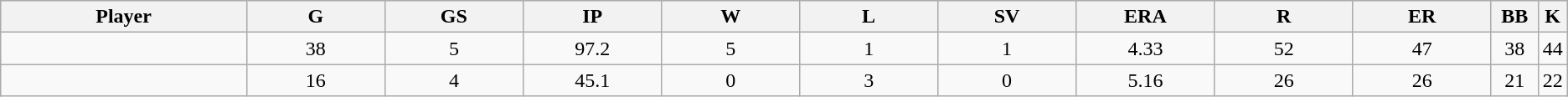<table class="wikitable sortable">
<tr>
<th bgcolor="#DDDDFF" width="16%">Player</th>
<th bgcolor="#DDDDFF" width="9%">G</th>
<th bgcolor="#DDDDFF" width="9%">GS</th>
<th bgcolor="#DDDDFF" width="9%">IP</th>
<th bgcolor="#DDDDFF" width="9%">W</th>
<th bgcolor="#DDDDFF" width="9%">L</th>
<th bgcolor="#DDDDFF" width="9%">SV</th>
<th bgcolor="#DDDDFF" width="9%">ERA</th>
<th bgcolor="#DDDDFF" width="9%">R</th>
<th bgcolor="#DDDDFF" width="9%">ER</th>
<th bgcolor="#DDDDFF" width="9%">BB</th>
<th bgcolor="#DDDDFF" width="9%">K</th>
</tr>
<tr align="center">
<td></td>
<td>38</td>
<td>5</td>
<td>97.2</td>
<td>5</td>
<td>1</td>
<td>1</td>
<td>4.33</td>
<td>52</td>
<td>47</td>
<td>38</td>
<td>44</td>
</tr>
<tr align="center">
<td></td>
<td>16</td>
<td>4</td>
<td>45.1</td>
<td>0</td>
<td>3</td>
<td>0</td>
<td>5.16</td>
<td>26</td>
<td>26</td>
<td>21</td>
<td>22</td>
</tr>
</table>
